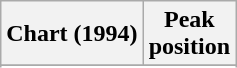<table class="wikitable sortable plainrowheaders" style="text-align:center">
<tr>
<th scope="col">Chart (1994)</th>
<th scope="col">Peak<br>position</th>
</tr>
<tr>
</tr>
<tr>
</tr>
</table>
